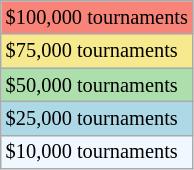<table class="wikitable" style="font-size:85%;">
<tr style="background:#f88379;">
<td>$100,000 tournaments</td>
</tr>
<tr style="background:#f7e98e;">
<td>$75,000 tournaments</td>
</tr>
<tr style="background:#addfad;">
<td>$50,000 tournaments</td>
</tr>
<tr style="background:lightblue;">
<td>$25,000 tournaments</td>
</tr>
<tr style="background:#f0f8ff;">
<td>$10,000 tournaments</td>
</tr>
</table>
